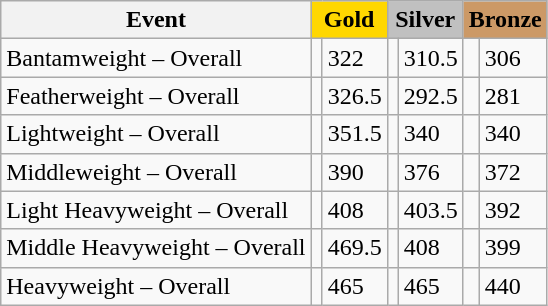<table class="wikitable">
<tr>
<th scope="col">Event</th>
<th style="background-color:gold; "scope="colgroup" colspan="2">Gold</th>
<th style="background-color:silver;" scope="colgroup" colspan="2">Silver</th>
<th style="background-color:#cc9966;" scope="colgroup" colspan="2">Bronze</th>
</tr>
<tr>
<td>Bantamweight – Overall</td>
<td></td>
<td>322</td>
<td></td>
<td>310.5</td>
<td></td>
<td>306</td>
</tr>
<tr>
<td>Featherweight – Overall</td>
<td></td>
<td>326.5</td>
<td></td>
<td>292.5</td>
<td></td>
<td>281</td>
</tr>
<tr>
<td>Lightweight – Overall</td>
<td></td>
<td>351.5</td>
<td></td>
<td>340</td>
<td></td>
<td>340</td>
</tr>
<tr>
<td>Middleweight – Overall</td>
<td></td>
<td>390</td>
<td></td>
<td>376</td>
<td></td>
<td>372</td>
</tr>
<tr>
<td>Light Heavyweight – Overall</td>
<td></td>
<td>408</td>
<td></td>
<td>403.5</td>
<td></td>
<td>392</td>
</tr>
<tr>
<td>Middle Heavyweight – Overall</td>
<td></td>
<td>469.5</td>
<td></td>
<td>408</td>
<td></td>
<td>399</td>
</tr>
<tr>
<td>Heavyweight – Overall</td>
<td></td>
<td>465</td>
<td></td>
<td>465</td>
<td></td>
<td>440</td>
</tr>
</table>
